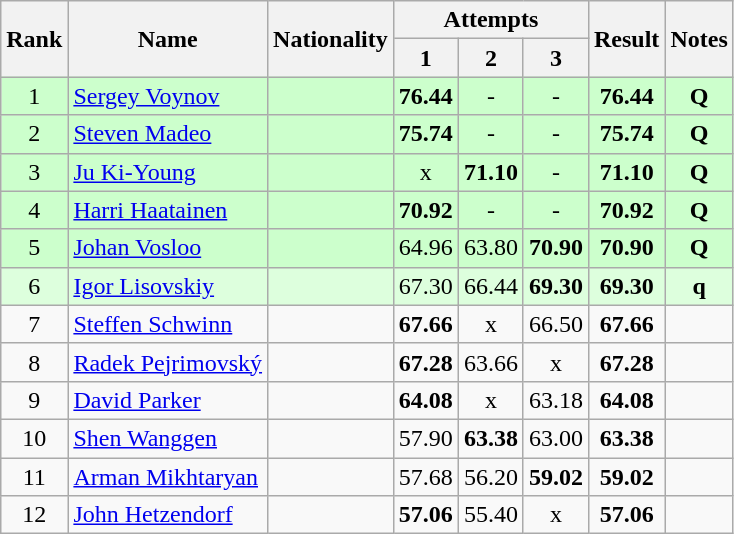<table class="wikitable sortable" style="text-align:center">
<tr>
<th rowspan=2>Rank</th>
<th rowspan=2>Name</th>
<th rowspan=2>Nationality</th>
<th colspan=3>Attempts</th>
<th rowspan=2>Result</th>
<th rowspan=2>Notes</th>
</tr>
<tr>
<th>1</th>
<th>2</th>
<th>3</th>
</tr>
<tr bgcolor=ccffcc>
<td>1</td>
<td align=left><a href='#'>Sergey Voynov</a></td>
<td align=left></td>
<td><strong>76.44</strong></td>
<td>-</td>
<td>-</td>
<td><strong>76.44</strong></td>
<td><strong>Q</strong></td>
</tr>
<tr bgcolor=ccffcc>
<td>2</td>
<td align=left><a href='#'>Steven Madeo</a></td>
<td align=left></td>
<td><strong>75.74</strong></td>
<td>-</td>
<td>-</td>
<td><strong>75.74</strong></td>
<td><strong>Q</strong></td>
</tr>
<tr bgcolor=ccffcc>
<td>3</td>
<td align=left><a href='#'>Ju Ki-Young</a></td>
<td align=left></td>
<td>x</td>
<td><strong>71.10</strong></td>
<td>-</td>
<td><strong>71.10</strong></td>
<td><strong>Q</strong></td>
</tr>
<tr bgcolor=ccffcc>
<td>4</td>
<td align=left><a href='#'>Harri Haatainen</a></td>
<td align=left></td>
<td><strong>70.92</strong></td>
<td>-</td>
<td>-</td>
<td><strong>70.92</strong></td>
<td><strong>Q</strong></td>
</tr>
<tr bgcolor=ccffcc>
<td>5</td>
<td align=left><a href='#'>Johan Vosloo</a></td>
<td align=left></td>
<td>64.96</td>
<td>63.80</td>
<td><strong>70.90</strong></td>
<td><strong>70.90</strong></td>
<td><strong>Q</strong></td>
</tr>
<tr bgcolor=ddffdd>
<td>6</td>
<td align=left><a href='#'>Igor Lisovskiy</a></td>
<td align=left></td>
<td>67.30</td>
<td>66.44</td>
<td><strong>69.30</strong></td>
<td><strong>69.30</strong></td>
<td><strong>q</strong></td>
</tr>
<tr>
<td>7</td>
<td align=left><a href='#'>Steffen Schwinn</a></td>
<td align=left></td>
<td><strong>67.66</strong></td>
<td>x</td>
<td>66.50</td>
<td><strong>67.66</strong></td>
<td></td>
</tr>
<tr>
<td>8</td>
<td align=left><a href='#'>Radek Pejrimovský</a></td>
<td align=left></td>
<td><strong>67.28</strong></td>
<td>63.66</td>
<td>x</td>
<td><strong>67.28</strong></td>
<td></td>
</tr>
<tr>
<td>9</td>
<td align=left><a href='#'>David Parker</a></td>
<td align=left></td>
<td><strong>64.08</strong></td>
<td>x</td>
<td>63.18</td>
<td><strong>64.08</strong></td>
<td></td>
</tr>
<tr>
<td>10</td>
<td align=left><a href='#'>Shen Wanggen</a></td>
<td align=left></td>
<td>57.90</td>
<td><strong>63.38</strong></td>
<td>63.00</td>
<td><strong>63.38</strong></td>
<td></td>
</tr>
<tr>
<td>11</td>
<td align=left><a href='#'>Arman Mikhtaryan</a></td>
<td align=left></td>
<td>57.68</td>
<td>56.20</td>
<td><strong>59.02</strong></td>
<td><strong>59.02</strong></td>
<td></td>
</tr>
<tr>
<td>12</td>
<td align=left><a href='#'>John Hetzendorf</a></td>
<td align=left></td>
<td><strong>57.06</strong></td>
<td>55.40</td>
<td>x</td>
<td><strong>57.06</strong></td>
<td></td>
</tr>
</table>
